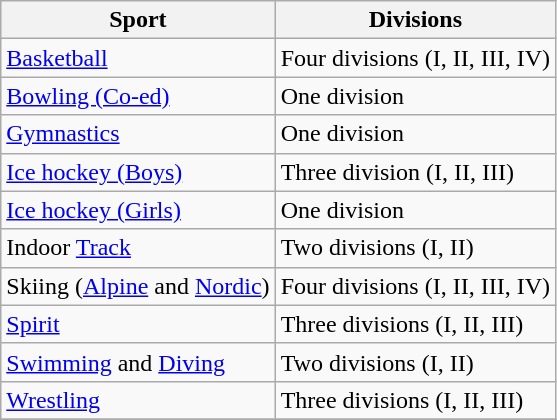<table class="wikitable">
<tr>
<th>Sport</th>
<th>Divisions</th>
</tr>
<tr>
<td><a href='#'>Basketball</a></td>
<td>Four divisions (I, II, III, IV)</td>
</tr>
<tr>
<td><a href='#'>Bowling (Co-ed)</a></td>
<td>One division</td>
</tr>
<tr>
<td><a href='#'>Gymnastics</a></td>
<td>One division</td>
</tr>
<tr>
<td><a href='#'>Ice hockey (Boys)</a></td>
<td>Three division (I, II, III)</td>
</tr>
<tr>
<td><a href='#'>Ice hockey (Girls)</a></td>
<td>One division</td>
</tr>
<tr>
<td>Indoor <a href='#'>Track</a></td>
<td>Two divisions (I, II)</td>
</tr>
<tr>
<td>Skiing (<a href='#'>Alpine</a> and <a href='#'>Nordic</a>)</td>
<td>Four divisions (I, II, III, IV)</td>
</tr>
<tr>
<td><a href='#'>Spirit</a></td>
<td>Three divisions (I, II, III)</td>
</tr>
<tr>
<td><a href='#'>Swimming</a> and <a href='#'>Diving</a></td>
<td>Two divisions (I, II)</td>
</tr>
<tr>
<td><a href='#'>Wrestling</a></td>
<td>Three divisions (I, II, III)</td>
</tr>
<tr>
</tr>
</table>
